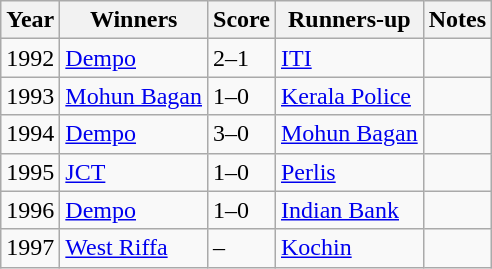<table class="wikitable sortable" style="text-align: left;">
<tr>
<th>Year</th>
<th>Winners</th>
<th>Score</th>
<th>Runners-up</th>
<th>Notes</th>
</tr>
<tr>
<td>1992</td>
<td><a href='#'>Dempo</a></td>
<td>2–1</td>
<td><a href='#'>ITI</a></td>
<td></td>
</tr>
<tr>
<td>1993</td>
<td><a href='#'>Mohun Bagan</a></td>
<td>1–0</td>
<td><a href='#'>Kerala Police</a></td>
<td></td>
</tr>
<tr>
<td>1994</td>
<td><a href='#'>Dempo</a></td>
<td>3–0</td>
<td><a href='#'>Mohun Bagan</a></td>
<td></td>
</tr>
<tr>
<td>1995</td>
<td><a href='#'>JCT</a></td>
<td>1–0</td>
<td>  <a href='#'>Perlis</a></td>
<td></td>
</tr>
<tr>
<td>1996</td>
<td><a href='#'>Dempo</a></td>
<td>1–0</td>
<td><a href='#'>Indian Bank</a></td>
<td></td>
</tr>
<tr>
<td>1997</td>
<td> <a href='#'>West Riffa</a></td>
<td>–</td>
<td><a href='#'>Kochin</a></td>
<td></td>
</tr>
</table>
